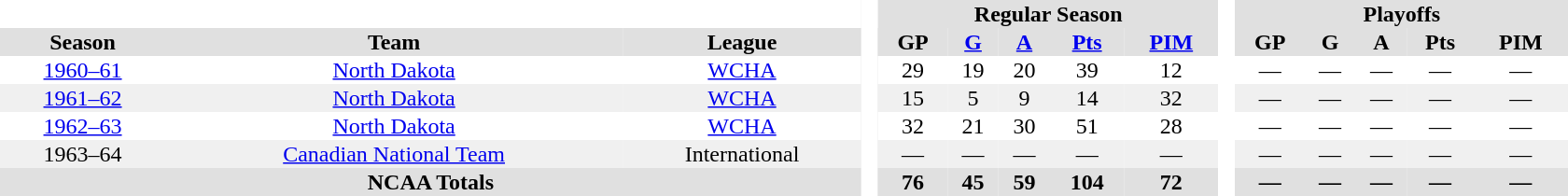<table border="0" cellpadding="1" cellspacing="0" style="text-align:center; width:70em">
<tr bgcolor="#e0e0e0">
<th colspan="3"  bgcolor="#ffffff"> </th>
<th rowspan="99" bgcolor="#ffffff"> </th>
<th colspan="5">Regular Season</th>
<th rowspan="99" bgcolor="#ffffff"> </th>
<th colspan="5">Playoffs</th>
</tr>
<tr bgcolor="#e0e0e0">
<th>Season</th>
<th>Team</th>
<th>League</th>
<th>GP</th>
<th><a href='#'>G</a></th>
<th><a href='#'>A</a></th>
<th><a href='#'>Pts</a></th>
<th><a href='#'>PIM</a></th>
<th>GP</th>
<th>G</th>
<th>A</th>
<th>Pts</th>
<th>PIM</th>
</tr>
<tr>
<td><a href='#'>1960–61</a></td>
<td><a href='#'>North Dakota</a></td>
<td><a href='#'>WCHA</a></td>
<td>29</td>
<td>19</td>
<td>20</td>
<td>39</td>
<td>12</td>
<td>—</td>
<td>—</td>
<td>—</td>
<td>—</td>
<td>—</td>
</tr>
<tr bgcolor=f0f0f0>
<td><a href='#'>1961–62</a></td>
<td><a href='#'>North Dakota</a></td>
<td><a href='#'>WCHA</a></td>
<td>15</td>
<td>5</td>
<td>9</td>
<td>14</td>
<td>32</td>
<td>—</td>
<td>—</td>
<td>—</td>
<td>—</td>
<td>—</td>
</tr>
<tr>
<td><a href='#'>1962–63</a></td>
<td><a href='#'>North Dakota</a></td>
<td><a href='#'>WCHA</a></td>
<td>32</td>
<td>21</td>
<td>30</td>
<td>51</td>
<td>28</td>
<td>—</td>
<td>—</td>
<td>—</td>
<td>—</td>
<td>—</td>
</tr>
<tr bgcolor=f0f0f0>
<td>1963–64</td>
<td><a href='#'>Canadian National Team</a></td>
<td>International</td>
<td>—</td>
<td>—</td>
<td>—</td>
<td>—</td>
<td>—</td>
<td>—</td>
<td>—</td>
<td>—</td>
<td>—</td>
<td>—</td>
</tr>
<tr bgcolor="#e0e0e0">
<th colspan="3">NCAA Totals</th>
<th>76</th>
<th>45</th>
<th>59</th>
<th>104</th>
<th>72</th>
<th>—</th>
<th>—</th>
<th>—</th>
<th>—</th>
<th>—</th>
</tr>
</table>
